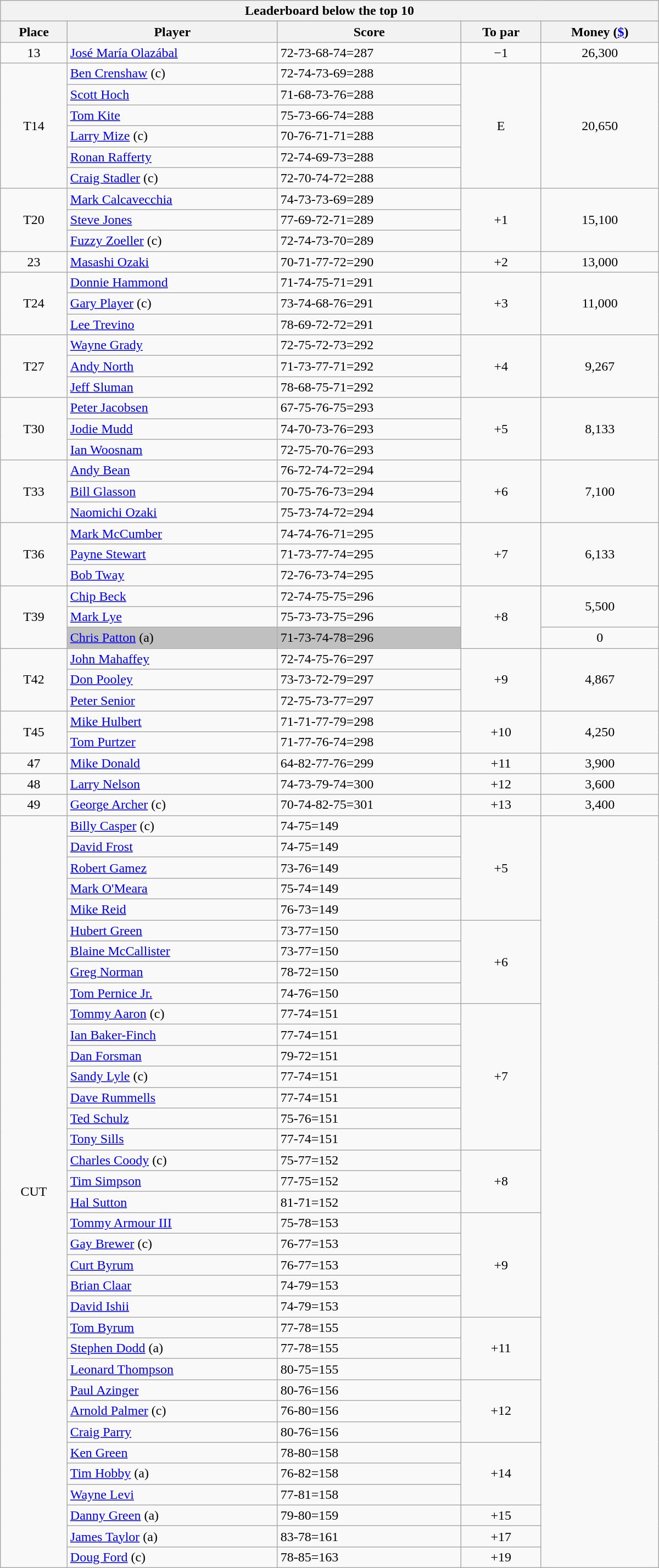<table class="collapsible collapsed wikitable" style="width:50em;margin-top:-1px;">
<tr>
<th scope="col" colspan="6">Leaderboard below the top 10</th>
</tr>
<tr>
<th>Place</th>
<th>Player</th>
<th>Score</th>
<th>To par</th>
<th>Money (<a href='#'>$</a>)</th>
</tr>
<tr>
<td align=center>13</td>
<td> <a href='#'>José María Olazábal</a></td>
<td>72-73-68-74=287</td>
<td align=center>−1</td>
<td align=center>26,300</td>
</tr>
<tr>
<td rowspan=6 align=center>T14</td>
<td> <a href='#'>Ben Crenshaw</a> (c)</td>
<td>72-74-73-69=288</td>
<td rowspan=6 align=center>E</td>
<td rowspan=6 align=center>20,650</td>
</tr>
<tr>
<td> <a href='#'>Scott Hoch</a></td>
<td>71-68-73-76=288</td>
</tr>
<tr>
<td> <a href='#'>Tom Kite</a></td>
<td>75-73-66-74=288</td>
</tr>
<tr>
<td> <a href='#'>Larry Mize</a> (c)</td>
<td>70-76-71-71=288</td>
</tr>
<tr>
<td> <a href='#'>Ronan Rafferty</a></td>
<td>72-74-69-73=288</td>
</tr>
<tr>
<td> <a href='#'>Craig Stadler</a> (c)</td>
<td>72-70-74-72=288</td>
</tr>
<tr>
<td rowspan=3 align=center>T20</td>
<td> <a href='#'>Mark Calcavecchia</a></td>
<td>74-73-73-69=289</td>
<td rowspan=3 align=center>+1</td>
<td rowspan=3 align=center>15,100</td>
</tr>
<tr>
<td> <a href='#'>Steve Jones</a></td>
<td>77-69-72-71=289</td>
</tr>
<tr>
<td> <a href='#'>Fuzzy Zoeller</a> (c)</td>
<td>72-74-73-70=289</td>
</tr>
<tr>
<td align=center>23</td>
<td> <a href='#'>Masashi Ozaki</a></td>
<td>70-71-77-72=290</td>
<td align=center>+2</td>
<td align=center>13,000</td>
</tr>
<tr>
<td rowspan=3 align=center>T24</td>
<td> <a href='#'>Donnie Hammond</a></td>
<td>71-74-75-71=291</td>
<td rowspan=3 align=center>+3</td>
<td rowspan=3 align=center>11,000</td>
</tr>
<tr>
<td> <a href='#'>Gary Player</a> (c)</td>
<td>73-74-68-76=291</td>
</tr>
<tr>
<td> <a href='#'>Lee Trevino</a></td>
<td>78-69-72-72=291</td>
</tr>
<tr>
<td rowspan=3 align=center>T27</td>
<td> <a href='#'>Wayne Grady</a></td>
<td>72-75-72-73=292</td>
<td rowspan=3 align=center>+4</td>
<td rowspan=3 align=center>9,267</td>
</tr>
<tr>
<td> <a href='#'>Andy North</a></td>
<td>71-73-77-71=292</td>
</tr>
<tr>
<td> <a href='#'>Jeff Sluman</a></td>
<td>78-68-75-71=292</td>
</tr>
<tr>
<td rowspan=3 align=center>T30</td>
<td> <a href='#'>Peter Jacobsen</a></td>
<td>67-75-76-75=293</td>
<td rowspan=3 align=center>+5</td>
<td rowspan=3 align=center>8,133</td>
</tr>
<tr>
<td> <a href='#'>Jodie Mudd</a></td>
<td>74-70-73-76=293</td>
</tr>
<tr>
<td> <a href='#'>Ian Woosnam</a></td>
<td>72-75-70-76=293</td>
</tr>
<tr>
<td rowspan=3 align=center>T33</td>
<td> <a href='#'>Andy Bean</a></td>
<td>76-72-74-72=294</td>
<td rowspan=3 align=center>+6</td>
<td rowspan=3 align=center>7,100</td>
</tr>
<tr>
<td> <a href='#'>Bill Glasson</a></td>
<td>70-75-76-73=294</td>
</tr>
<tr>
<td> <a href='#'>Naomichi Ozaki</a></td>
<td>75-73-74-72=294</td>
</tr>
<tr>
<td rowspan=3 align=center>T36</td>
<td> <a href='#'>Mark McCumber</a></td>
<td>74-74-76-71=295</td>
<td rowspan=3 align=center>+7</td>
<td rowspan=3 align=center>6,133</td>
</tr>
<tr>
<td> <a href='#'>Payne Stewart</a></td>
<td>71-73-77-74=295</td>
</tr>
<tr>
<td> <a href='#'>Bob Tway</a></td>
<td>72-76-73-74=295</td>
</tr>
<tr>
<td rowspan=3 align=center>T39</td>
<td> <a href='#'>Chip Beck</a></td>
<td>72-74-75-75=296</td>
<td rowspan=3 align=center>+8</td>
<td rowspan=2 align=center>5,500</td>
</tr>
<tr>
<td> <a href='#'>Mark Lye</a></td>
<td>75-73-73-75=296</td>
</tr>
<tr>
<td style="background:silver"> <a href='#'>Chris Patton</a> (a)</td>
<td style="background:silver">71-73-74-78=296</td>
<td align=center>0</td>
</tr>
<tr>
<td rowspan=3 align=center>T42</td>
<td> <a href='#'>John Mahaffey</a></td>
<td>72-74-75-76=297</td>
<td rowspan=3 align=center>+9</td>
<td rowspan=3 align=center>4,867</td>
</tr>
<tr>
<td> <a href='#'>Don Pooley</a></td>
<td>73-73-72-79=297</td>
</tr>
<tr>
<td> <a href='#'>Peter Senior</a></td>
<td>72-75-73-77=297</td>
</tr>
<tr>
<td rowspan=2 align=center>T45</td>
<td> <a href='#'>Mike Hulbert</a></td>
<td>71-71-77-79=298</td>
<td rowspan=2 align=center>+10</td>
<td rowspan=2 align=center>4,250</td>
</tr>
<tr>
<td> <a href='#'>Tom Purtzer</a></td>
<td>71-77-76-74=298</td>
</tr>
<tr>
<td align=center>47</td>
<td> <a href='#'>Mike Donald</a></td>
<td>64-82-77-76=299</td>
<td align=center>+11</td>
<td align=center>3,900</td>
</tr>
<tr>
<td align=center>48</td>
<td> <a href='#'>Larry Nelson</a></td>
<td>74-73-79-74=300</td>
<td align=center>+12</td>
<td align=center>3,600</td>
</tr>
<tr>
<td align=center>49</td>
<td> <a href='#'>George Archer</a> (c)</td>
<td>70-74-82-75=301</td>
<td align=center>+13</td>
<td align=center>3,400</td>
</tr>
<tr>
<td rowspan=36 align=center>CUT</td>
<td> <a href='#'>Billy Casper</a> (c)</td>
<td>74-75=149</td>
<td rowspan=5 align=center>+5</td>
<td rowspan=36 align=center></td>
</tr>
<tr>
<td> <a href='#'>David Frost</a></td>
<td>74-75=149</td>
</tr>
<tr>
<td> <a href='#'>Robert Gamez</a></td>
<td>73-76=149</td>
</tr>
<tr>
<td> <a href='#'>Mark O'Meara</a></td>
<td>75-74=149</td>
</tr>
<tr>
<td> <a href='#'>Mike Reid</a></td>
<td>76-73=149</td>
</tr>
<tr>
<td> <a href='#'>Hubert Green</a></td>
<td>73-77=150</td>
<td rowspan=4 align=center>+6</td>
</tr>
<tr>
<td> <a href='#'>Blaine McCallister</a></td>
<td>73-77=150</td>
</tr>
<tr>
<td> <a href='#'>Greg Norman</a></td>
<td>78-72=150</td>
</tr>
<tr>
<td> <a href='#'>Tom Pernice Jr.</a></td>
<td>74-76=150</td>
</tr>
<tr>
<td> <a href='#'>Tommy Aaron</a> (c)</td>
<td>77-74=151</td>
<td rowspan=7 align=center>+7</td>
</tr>
<tr>
<td> <a href='#'>Ian Baker-Finch</a></td>
<td>77-74=151</td>
</tr>
<tr>
<td> <a href='#'>Dan Forsman</a></td>
<td>79-72=151</td>
</tr>
<tr>
<td> <a href='#'>Sandy Lyle</a> (c)</td>
<td>77-74=151</td>
</tr>
<tr>
<td> <a href='#'>Dave Rummells</a></td>
<td>77-74=151</td>
</tr>
<tr>
<td> <a href='#'>Ted Schulz</a></td>
<td>75-76=151</td>
</tr>
<tr>
<td> <a href='#'>Tony Sills</a></td>
<td>77-74=151</td>
</tr>
<tr>
<td> <a href='#'>Charles Coody</a> (c)</td>
<td>75-77=152</td>
<td rowspan=3 align=center>+8</td>
</tr>
<tr>
<td> <a href='#'>Tim Simpson</a></td>
<td>77-75=152</td>
</tr>
<tr>
<td> <a href='#'>Hal Sutton</a></td>
<td>81-71=152</td>
</tr>
<tr>
<td> <a href='#'>Tommy Armour III</a></td>
<td>75-78=153</td>
<td rowspan=5 align=center>+9</td>
</tr>
<tr>
<td> <a href='#'>Gay Brewer</a> (c)</td>
<td>76-77=153</td>
</tr>
<tr>
<td> <a href='#'>Curt Byrum</a></td>
<td>76-77=153</td>
</tr>
<tr>
<td> <a href='#'>Brian Claar</a></td>
<td>74-79=153</td>
</tr>
<tr>
<td> <a href='#'>David Ishii</a></td>
<td>74-79=153</td>
</tr>
<tr>
<td> <a href='#'>Tom Byrum</a></td>
<td>77-78=155</td>
<td rowspan=3 align=center>+11</td>
</tr>
<tr>
<td> <a href='#'>Stephen Dodd</a> (a)</td>
<td>77-78=155</td>
</tr>
<tr>
<td> <a href='#'>Leonard Thompson</a></td>
<td>80-75=155</td>
</tr>
<tr>
<td> <a href='#'>Paul Azinger</a></td>
<td>80-76=156</td>
<td rowspan=3 align=center>+12</td>
</tr>
<tr>
<td> <a href='#'>Arnold Palmer</a> (c)</td>
<td>76-80=156</td>
</tr>
<tr>
<td> <a href='#'>Craig Parry</a></td>
<td>80-76=156</td>
</tr>
<tr>
<td> <a href='#'>Ken Green</a></td>
<td>78-80=158</td>
<td rowspan=3 align=center>+14</td>
</tr>
<tr>
<td> <a href='#'>Tim Hobby</a> (a)</td>
<td>76-82=158</td>
</tr>
<tr>
<td> <a href='#'>Wayne Levi</a></td>
<td>77-81=158</td>
</tr>
<tr>
<td> <a href='#'>Danny Green</a> (a)</td>
<td>79-80=159</td>
<td align=center>+15</td>
</tr>
<tr>
<td> <a href='#'>James Taylor</a> (a)</td>
<td>83-78=161</td>
<td align=center>+17</td>
</tr>
<tr>
<td> <a href='#'>Doug Ford</a> (c)</td>
<td>78-85=163</td>
<td align=center>+19</td>
</tr>
</table>
